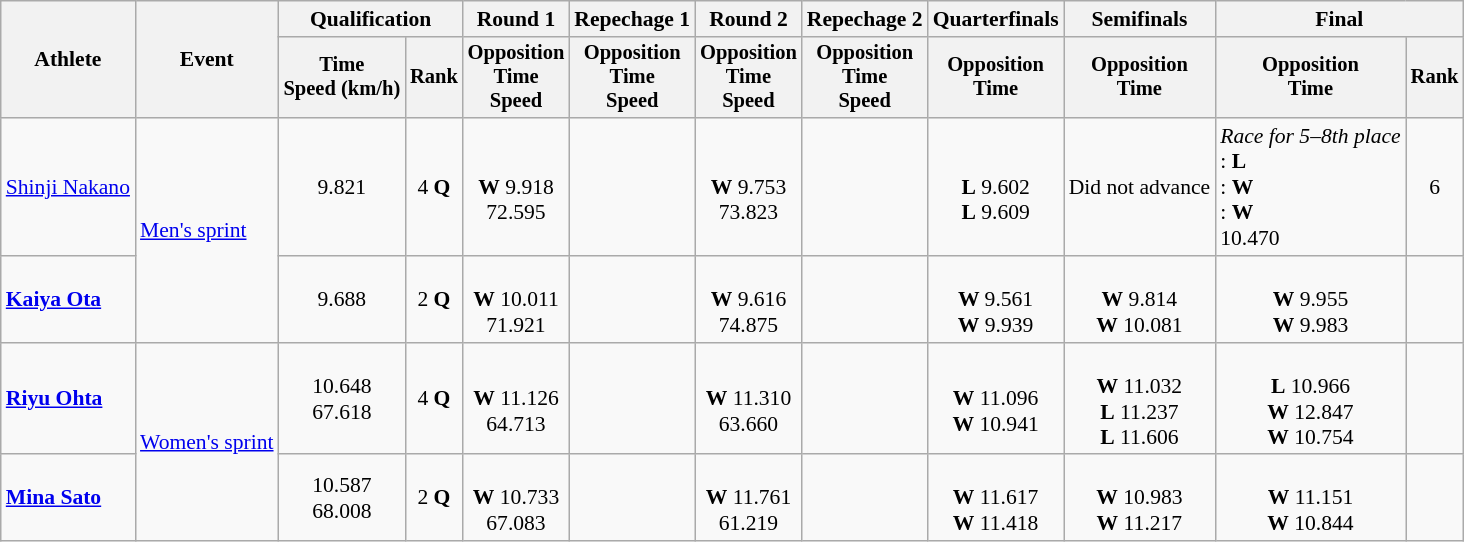<table class="wikitable" style="font-size:90%">
<tr>
<th rowspan=2>Athlete</th>
<th rowspan=2>Event</th>
<th colspan=2>Qualification</th>
<th>Round 1</th>
<th>Repechage 1</th>
<th>Round 2</th>
<th>Repechage 2</th>
<th>Quarterfinals</th>
<th>Semifinals</th>
<th colspan=2>Final</th>
</tr>
<tr style="font-size:95%">
<th>Time<br>Speed (km/h)</th>
<th>Rank</th>
<th>Opposition<br>Time<br>Speed</th>
<th>Opposition<br>Time<br>Speed</th>
<th>Opposition<br>Time<br>Speed</th>
<th>Opposition<br>Time<br>Speed</th>
<th>Opposition<br>Time</th>
<th>Opposition<br>Time</th>
<th>Opposition<br>Time</th>
<th>Rank</th>
</tr>
<tr align=center>
<td align=left><a href='#'>Shinji Nakano</a></td>
<td align=left rowspan="2"><a href='#'>Men's sprint</a></td>
<td>9.821</td>
<td>4 <strong>Q</strong></td>
<td><br><strong>W</strong> 9.918<br>72.595</td>
<td></td>
<td><br><strong>W</strong> 9.753<br>73.823</td>
<td></td>
<td><br><strong>L</strong> 9.602<br><strong>L</strong> 9.609</td>
<td>Did not advance</td>
<td align=left><em>Race for 5–8th place</em><br>: <strong>L</strong><br>: <strong>W</strong><br>: <strong>W</strong><br>10.470</td>
<td>6</td>
</tr>
<tr align=center>
<td align=left><strong><a href='#'>Kaiya Ota</a></strong></td>
<td>9.688</td>
<td>2 <strong>Q</strong></td>
<td><br><strong>W</strong> 10.011<br>71.921</td>
<td></td>
<td><br><strong>W</strong> 9.616<br>74.875</td>
<td></td>
<td><br><strong>W </strong> 9.561<br><strong>W</strong> 9.939</td>
<td><br><strong>W</strong> 9.814<br><strong>W</strong> 10.081</td>
<td><br><strong>W</strong> 9.955<br><strong>W</strong> 9.983</td>
<td></td>
</tr>
<tr align=center>
<td align=left><strong><a href='#'>Riyu Ohta</a></strong></td>
<td align=left rowspan="2"><a href='#'>Women's sprint</a></td>
<td>10.648<br>67.618</td>
<td>4 <strong>Q</strong></td>
<td><br><strong>W</strong> 11.126<br>64.713</td>
<td></td>
<td><br><strong>W</strong> 11.310<br>63.660</td>
<td></td>
<td><br><strong>W</strong> 11.096<br><strong>W</strong> 10.941</td>
<td><br><strong>W</strong> 11.032<br><strong>L</strong> 11.237<br><strong>L</strong> 11.606</td>
<td><br><strong>L</strong> 10.966<br><strong>W</strong> 12.847<br><strong>W</strong> 10.754</td>
<td></td>
</tr>
<tr align=center>
<td align=left><strong><a href='#'>Mina Sato</a></strong></td>
<td>10.587<br>68.008</td>
<td>2 <strong>Q</strong></td>
<td><br><strong>W</strong> 10.733<br>67.083</td>
<td></td>
<td><br><strong>W</strong> 11.761<br>61.219</td>
<td></td>
<td><br><strong>W</strong> 11.617<br><strong>W</strong> 11.418</td>
<td><br><strong>W</strong> 10.983<br><strong>W</strong> 11.217</td>
<td><br><strong>W</strong> 11.151<br><strong>W</strong> 10.844</td>
<td></td>
</tr>
</table>
